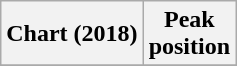<table class="wikitable plainrowheaders">
<tr>
<th>Chart (2018)</th>
<th>Peak<br>position</th>
</tr>
<tr>
</tr>
</table>
